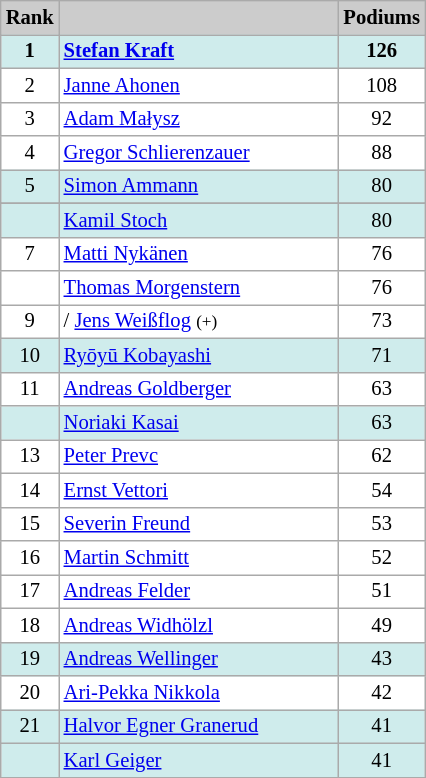<table class="wikitable plainrowheaders" style="background:#fff; font-size:86%; line-height:16px; border:grey solid 1px; border-collapse:collapse;">
<tr style="background:#ccc; text-align:center;">
<th style="background:#ccc;" width="20">Rank</th>
<th style="background:#ccc;" width="180"></th>
<th style="background:#ccc;" width:22%">Podiums</th>
</tr>
<tr bgcolor=#CFECEC>
<td align=center><strong>1</strong></td>
<td> <strong><a href='#'>Stefan Kraft</a></strong></td>
<td align=center><strong>126</strong></td>
</tr>
<tr>
<td align=center>2</td>
<td> <a href='#'>Janne Ahonen</a></td>
<td align=center>108</td>
</tr>
<tr>
<td align=center>3</td>
<td> <a href='#'>Adam Małysz</a></td>
<td align=center>92</td>
</tr>
<tr>
<td align=center>4</td>
<td> <a href='#'>Gregor Schlierenzauer</a></td>
<td align=center>88</td>
</tr>
<tr bgcolor=#CFECEC>
<td align=center>5</td>
<td> <a href='#'>Simon Ammann</a></td>
<td align=center>80</td>
</tr>
<tr>
</tr>
<tr bgcolor=#CFECEC>
<td align=center></td>
<td> <a href='#'>Kamil Stoch</a></td>
<td align=center>80</td>
</tr>
<tr>
<td align=center>7</td>
<td> <a href='#'>Matti Nykänen</a></td>
<td align=center>76</td>
</tr>
<tr>
<td align=center></td>
<td> <a href='#'>Thomas Morgenstern</a></td>
<td align=center>76</td>
</tr>
<tr>
<td align=center>9</td>
<td>/ <a href='#'>Jens Weißflog</a> <small>(+)</small></td>
<td align=center>73</td>
</tr>
<tr bgcolor=#CFECEC>
<td align=center>10</td>
<td> <a href='#'>Ryōyū Kobayashi</a></td>
<td align=center>71</td>
</tr>
<tr>
<td align=center>11</td>
<td> <a href='#'>Andreas Goldberger</a></td>
<td align=center>63</td>
</tr>
<tr bgcolor=#CFECEC>
<td align=center></td>
<td> <a href='#'>Noriaki Kasai</a></td>
<td align=center>63</td>
</tr>
<tr>
<td align=center>13</td>
<td> <a href='#'>Peter Prevc</a></td>
<td align=center>62</td>
</tr>
<tr>
<td align=center>14</td>
<td> <a href='#'>Ernst Vettori</a></td>
<td align=center>54</td>
</tr>
<tr>
<td align=center>15</td>
<td> <a href='#'>Severin Freund</a></td>
<td align=center>53</td>
</tr>
<tr>
<td align=center>16</td>
<td> <a href='#'>Martin Schmitt</a></td>
<td align=center>52</td>
</tr>
<tr>
<td align=center>17</td>
<td> <a href='#'>Andreas Felder</a></td>
<td align=center>51</td>
</tr>
<tr>
<td align=center>18</td>
<td> <a href='#'>Andreas Widhölzl</a></td>
<td align=center>49</td>
</tr>
<tr bgcolor=#CFECEC>
<td align=center>19</td>
<td> <a href='#'>Andreas Wellinger</a></td>
<td align=center>43</td>
</tr>
<tr>
<td align=center>20</td>
<td> <a href='#'>Ari-Pekka Nikkola</a></td>
<td align=center>42</td>
</tr>
<tr bgcolor=#CFECEC>
<td align=center>21</td>
<td> <a href='#'>Halvor Egner Granerud</a></td>
<td align=center>41</td>
</tr>
<tr bgcolor=#CFECEC>
<td align=center></td>
<td> <a href='#'>Karl Geiger</a></td>
<td align=center>41</td>
</tr>
</table>
